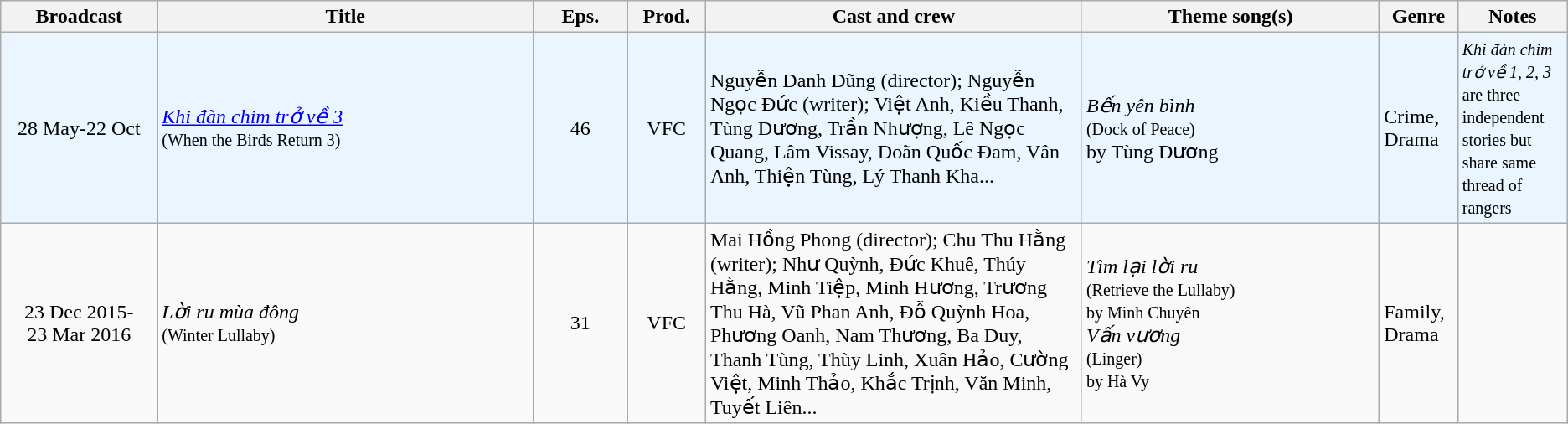<table class="wikitable sortable">
<tr>
<th style="width:10%;">Broadcast</th>
<th style="width:24%;">Title</th>
<th style="width:6%;">Eps.</th>
<th style="width:5%;">Prod.</th>
<th style="width:24%;">Cast and crew</th>
<th style="width:19%;">Theme song(s)</th>
<th style="width:5%;">Genre</th>
<th style="width:7%;">Notes</th>
</tr>
<tr ---- bgcolor="#ebf5ff">
<td style="text-align:center;">28 May-22 Oct <br></td>
<td><em><a href='#'>Khi đàn chim trở về 3</a></em> <br><small>(When the Birds Return 3)</small></td>
<td style="text-align:center;">46</td>
<td style="text-align:center;">VFC</td>
<td>Nguyễn Danh Dũng (director); Nguyễn Ngọc Đức (writer); Việt Anh, Kiều Thanh, Tùng Dương, Trần Nhượng, Lê Ngọc Quang, Lâm Vissay, Doãn Quốc Đam, Vân Anh, Thiện Tùng, Lý Thanh Kha...</td>
<td><em>Bến yên bình</em> <br><small>(Dock of Peace)</small><br>by Tùng Dương</td>
<td>Crime, Drama</td>
<td><small><em>Khi đàn chim trở về 1, 2, 3</em> are three independent stories but share same thread of rangers</small></td>
</tr>
<tr>
<td style="text-align:center;">23 Dec 2015-<br>23 Mar 2016 <br></td>
<td><em>Lời ru mùa đông</em> <br><small>(Winter Lullaby)</small></td>
<td style="text-align:center;">31</td>
<td style="text-align:center;">VFC</td>
<td>Mai Hồng Phong (director); Chu Thu Hằng (writer); Như Quỳnh, Đức Khuê, Thúy Hằng, Minh Tiệp, Minh Hương, Trương Thu Hà, Vũ Phan Anh, Đỗ Quỳnh Hoa, Phương Oanh, Nam Thương, Ba Duy, Thanh Tùng, Thùy Linh, Xuân Hảo, Cường Việt, Minh Thảo, Khắc Trịnh, Văn Minh, Tuyết Liên...</td>
<td><em>Tìm lại lời ru</em> <br><small>(Retrieve the Lullaby)</small><br><small>by Minh Chuyên</small><br><em>Vấn vương</em> <br><small>(Linger)</small><br><small>by Hà Vy</small></td>
<td>Family, Drama</td>
<td></td>
</tr>
</table>
